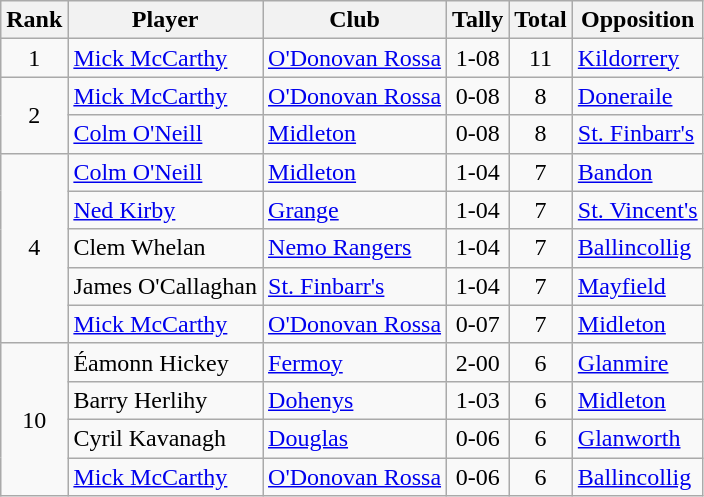<table class="wikitable">
<tr>
<th>Rank</th>
<th>Player</th>
<th>Club</th>
<th>Tally</th>
<th>Total</th>
<th>Opposition</th>
</tr>
<tr>
<td rowspan="1" style="text-align:center;">1</td>
<td><a href='#'>Mick McCarthy</a></td>
<td><a href='#'>O'Donovan Rossa</a></td>
<td align=center>1-08</td>
<td align=center>11</td>
<td><a href='#'>Kildorrery</a></td>
</tr>
<tr>
<td rowspan="2" style="text-align:center;">2</td>
<td><a href='#'>Mick McCarthy</a></td>
<td><a href='#'>O'Donovan Rossa</a></td>
<td align=center>0-08</td>
<td align=center>8</td>
<td><a href='#'>Doneraile</a></td>
</tr>
<tr>
<td><a href='#'>Colm O'Neill</a></td>
<td><a href='#'>Midleton</a></td>
<td align=center>0-08</td>
<td align=center>8</td>
<td><a href='#'>St. Finbarr's</a></td>
</tr>
<tr>
<td rowspan="5" style="text-align:center;">4</td>
<td><a href='#'>Colm O'Neill</a></td>
<td><a href='#'>Midleton</a></td>
<td align=center>1-04</td>
<td align=center>7</td>
<td><a href='#'>Bandon</a></td>
</tr>
<tr>
<td><a href='#'>Ned Kirby</a></td>
<td><a href='#'>Grange</a></td>
<td align=center>1-04</td>
<td align=center>7</td>
<td><a href='#'>St. Vincent's</a></td>
</tr>
<tr>
<td>Clem Whelan</td>
<td><a href='#'>Nemo Rangers</a></td>
<td align=center>1-04</td>
<td align=center>7</td>
<td><a href='#'>Ballincollig</a></td>
</tr>
<tr>
<td>James O'Callaghan</td>
<td><a href='#'>St. Finbarr's</a></td>
<td align=center>1-04</td>
<td align=center>7</td>
<td><a href='#'>Mayfield</a></td>
</tr>
<tr>
<td><a href='#'>Mick McCarthy</a></td>
<td><a href='#'>O'Donovan Rossa</a></td>
<td align=center>0-07</td>
<td align=center>7</td>
<td><a href='#'>Midleton</a></td>
</tr>
<tr>
<td rowspan="4" style="text-align:center;">10</td>
<td>Éamonn Hickey</td>
<td><a href='#'>Fermoy</a></td>
<td align=center>2-00</td>
<td align=center>6</td>
<td><a href='#'>Glanmire</a></td>
</tr>
<tr>
<td>Barry Herlihy</td>
<td><a href='#'>Dohenys</a></td>
<td align=center>1-03</td>
<td align=center>6</td>
<td><a href='#'>Midleton</a></td>
</tr>
<tr>
<td>Cyril Kavanagh</td>
<td><a href='#'>Douglas</a></td>
<td align=center>0-06</td>
<td align=center>6</td>
<td><a href='#'>Glanworth</a></td>
</tr>
<tr>
<td><a href='#'>Mick McCarthy</a></td>
<td><a href='#'>O'Donovan Rossa</a></td>
<td align=center>0-06</td>
<td align=center>6</td>
<td><a href='#'>Ballincollig</a></td>
</tr>
</table>
